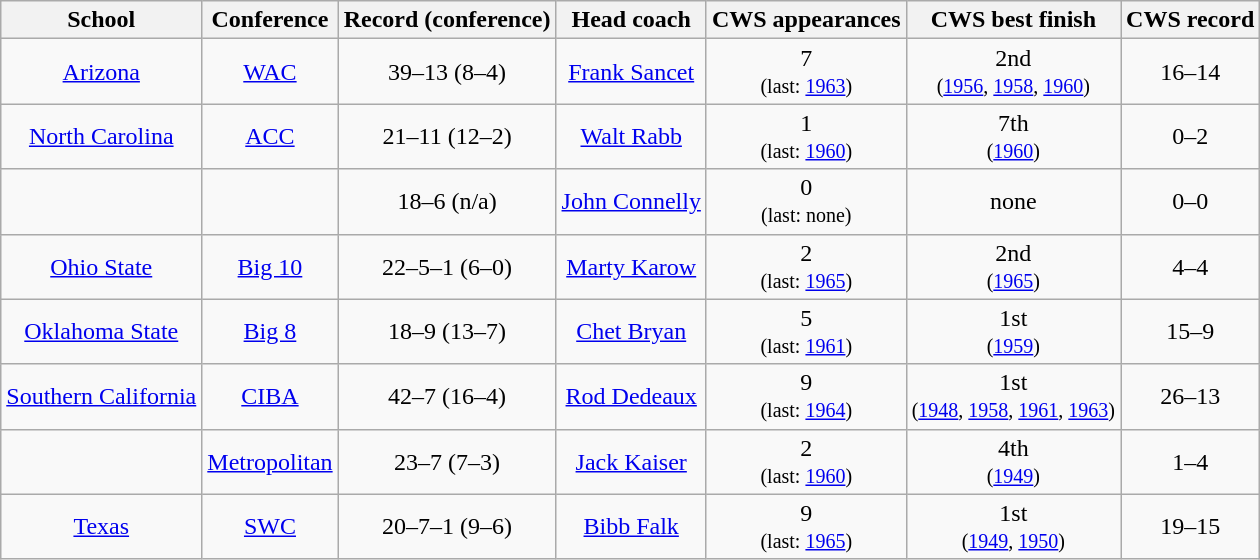<table class="wikitable">
<tr>
<th>School</th>
<th>Conference</th>
<th>Record (conference)</th>
<th>Head coach</th>
<th>CWS appearances</th>
<th>CWS best finish</th>
<th>CWS record</th>
</tr>
<tr align=center>
<td><a href='#'>Arizona</a></td>
<td><a href='#'>WAC</a></td>
<td>39–13 (8–4)</td>
<td><a href='#'>Frank Sancet</a></td>
<td>7<br><small>(last: <a href='#'>1963</a>)</small></td>
<td>2nd<br><small>(<a href='#'>1956</a>, <a href='#'>1958</a>, <a href='#'>1960</a>)</small></td>
<td>16–14</td>
</tr>
<tr align=center>
<td><a href='#'>North Carolina</a></td>
<td><a href='#'>ACC</a></td>
<td>21–11 (12–2)</td>
<td><a href='#'>Walt Rabb</a></td>
<td>1<br><small>(last: <a href='#'>1960</a>)</small></td>
<td>7th<br><small>(<a href='#'>1960</a>)</small></td>
<td>0–2</td>
</tr>
<tr align=center>
<td></td>
<td></td>
<td>18–6 (n/a)</td>
<td><a href='#'>John Connelly</a></td>
<td>0<br><small>(last: none)</small></td>
<td>none</td>
<td>0–0</td>
</tr>
<tr align=center>
<td><a href='#'>Ohio State</a></td>
<td><a href='#'>Big 10</a></td>
<td>22–5–1 (6–0)</td>
<td><a href='#'>Marty Karow</a></td>
<td>2<br><small>(last: <a href='#'>1965</a>)</small></td>
<td>2nd<br><small>(<a href='#'>1965</a>)</small></td>
<td>4–4</td>
</tr>
<tr align=center>
<td><a href='#'>Oklahoma State</a></td>
<td><a href='#'>Big 8</a></td>
<td>18–9 (13–7)</td>
<td><a href='#'>Chet Bryan</a></td>
<td>5<br><small>(last: <a href='#'>1961</a>)</small></td>
<td>1st<br><small>(<a href='#'>1959</a>)</small></td>
<td>15–9</td>
</tr>
<tr align=center>
<td><a href='#'>Southern California</a></td>
<td><a href='#'>CIBA</a></td>
<td>42–7 (16–4)</td>
<td><a href='#'>Rod Dedeaux</a></td>
<td>9<br><small>(last: <a href='#'>1964</a>)</small></td>
<td>1st<br><small>(<a href='#'>1948</a>, <a href='#'>1958</a>, <a href='#'>1961</a>, <a href='#'>1963</a>)</small></td>
<td>26–13</td>
</tr>
<tr align=center>
<td></td>
<td><a href='#'>Metropolitan</a></td>
<td>23–7 (7–3)</td>
<td><a href='#'>Jack Kaiser</a></td>
<td>2<br><small>(last: <a href='#'>1960</a>)</small></td>
<td>4th<br><small>(<a href='#'>1949</a>)</small></td>
<td>1–4</td>
</tr>
<tr align=center>
<td><a href='#'>Texas</a></td>
<td><a href='#'>SWC</a></td>
<td>20–7–1 (9–6)</td>
<td><a href='#'>Bibb Falk</a></td>
<td>9<br><small>(last: <a href='#'>1965</a>)</small></td>
<td>1st<br><small>(<a href='#'>1949</a>, <a href='#'>1950</a>)</small></td>
<td>19–15</td>
</tr>
</table>
